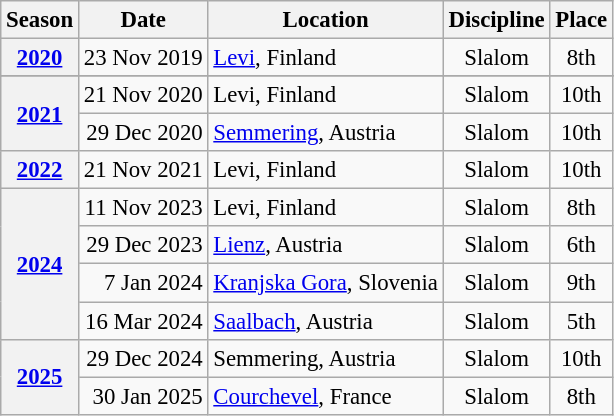<table class="wikitable" style="text-align:center; font-size:95%;">
<tr>
<th>Season</th>
<th>Date</th>
<th>Location</th>
<th>Discipline</th>
<th>Place</th>
</tr>
<tr>
<th><strong><a href='#'>2020</a></strong></th>
<td align="right">23 Nov 2019</td>
<td align=left> <a href='#'>Levi</a>, Finland</td>
<td>Slalom</td>
<td>8th</td>
</tr>
<tr>
</tr>
<tr>
<th rowspan="2"><strong><a href='#'>2021</a></strong></th>
<td align="right">21 Nov 2020</td>
<td align=left> Levi, Finland</td>
<td>Slalom</td>
<td>10th</td>
</tr>
<tr>
<td align="right">29 Dec 2020</td>
<td align=left> <a href='#'>Semmering</a>, Austria</td>
<td>Slalom</td>
<td>10th</td>
</tr>
<tr>
<th><strong><a href='#'>2022</a></strong></th>
<td align="right">21 Nov 2021</td>
<td align=left> Levi, Finland</td>
<td>Slalom</td>
<td>10th</td>
</tr>
<tr>
<th rowspan="4"><strong><a href='#'>2024</a></strong></th>
<td align="right">11 Nov 2023</td>
<td align=left> Levi, Finland</td>
<td>Slalom</td>
<td>8th</td>
</tr>
<tr>
<td align="right">29 Dec 2023</td>
<td align=left> <a href='#'>Lienz</a>, Austria</td>
<td>Slalom</td>
<td>6th</td>
</tr>
<tr>
<td align="right">7 Jan 2024</td>
<td align=left> <a href='#'>Kranjska Gora</a>, Slovenia</td>
<td>Slalom</td>
<td>9th</td>
</tr>
<tr>
<td align="right">16 Mar 2024</td>
<td align=left> <a href='#'>Saalbach</a>, Austria</td>
<td>Slalom</td>
<td>5th</td>
</tr>
<tr>
<th rowspan="2"><strong><a href='#'>2025</a></strong></th>
<td align="right">29 Dec 2024</td>
<td align=left> Semmering, Austria</td>
<td>Slalom</td>
<td>10th</td>
</tr>
<tr>
<td align="right">30 Jan 2025</td>
<td align=left> <a href='#'>Courchevel</a>, France</td>
<td>Slalom</td>
<td>8th</td>
</tr>
</table>
